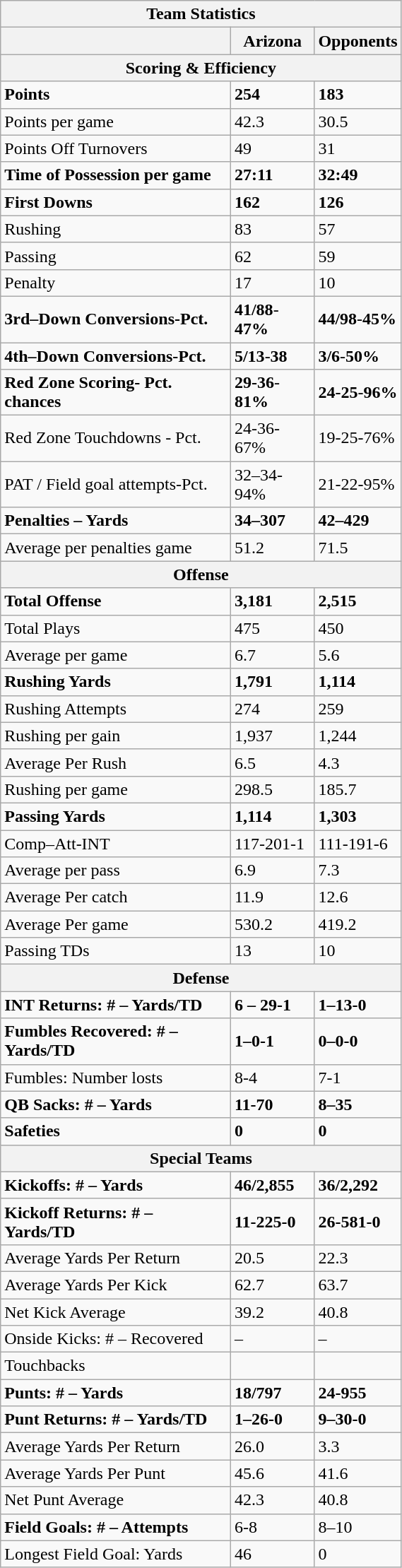<table style="width:30%;" class="wikitable collapsible collapsed">
<tr>
<th colspan="3">Team Statistics</th>
</tr>
<tr>
<th> </th>
<th>Arizona</th>
<th>Opponents</th>
</tr>
<tr>
<th colspan="3">Scoring & Efficiency</th>
</tr>
<tr>
<td><strong>Points</strong></td>
<td><strong>254</strong></td>
<td><strong>183</strong></td>
</tr>
<tr>
<td>Points per game</td>
<td>42.3</td>
<td>30.5</td>
</tr>
<tr>
<td>Points Off Turnovers</td>
<td>49</td>
<td>31</td>
</tr>
<tr>
<td><strong>Time of Possession per game</strong></td>
<td><strong>27:11</strong></td>
<td><strong>32:49</strong></td>
</tr>
<tr>
<td><strong>First Downs</strong></td>
<td><strong>162</strong></td>
<td><strong>126</strong></td>
</tr>
<tr>
<td>Rushing</td>
<td>83</td>
<td>57</td>
</tr>
<tr>
<td>Passing</td>
<td>62</td>
<td>59</td>
</tr>
<tr>
<td>Penalty</td>
<td>17</td>
<td>10</td>
</tr>
<tr>
<td><strong>3rd–Down Conversions-Pct.</strong></td>
<td><strong>41/88</strong>-<strong>47%</strong></td>
<td><strong>44/98</strong>-<strong>45%</strong></td>
</tr>
<tr>
<td><strong>4th–Down Conversions-Pct.</strong></td>
<td><strong>5/13</strong>-<strong>38</strong></td>
<td><strong>3/6</strong>-<strong>50%</strong></td>
</tr>
<tr>
<td><strong>Red Zone Scoring- Pct. chances</strong></td>
<td><strong>29-36</strong>-<strong>81%</strong></td>
<td><strong>24-25</strong>-<strong>96%</strong></td>
</tr>
<tr>
<td>Red Zone Touchdowns - Pct.</td>
<td>24-36-67%</td>
<td>19-25-76%</td>
</tr>
<tr>
<td>PAT / Field goal attempts-Pct.</td>
<td>32–34-94%</td>
<td>21-22-95%</td>
</tr>
<tr>
<td><strong>Penalties – Yards</strong></td>
<td><strong>34–307</strong></td>
<td><strong>42–429</strong></td>
</tr>
<tr>
<td>Average per penalties game</td>
<td>51.2</td>
<td>71.5</td>
</tr>
<tr>
<th colspan="3">Offense</th>
</tr>
<tr>
<td><strong>Total Offense</strong></td>
<td><strong>3,181</strong></td>
<td><strong>2,515</strong></td>
</tr>
<tr>
<td>Total Plays</td>
<td>475</td>
<td>450</td>
</tr>
<tr>
<td>Average per game</td>
<td>6.7</td>
<td>5.6</td>
</tr>
<tr>
<td><strong>Rushing Yards</strong></td>
<td><strong>1,791</strong></td>
<td><strong>1,114</strong></td>
</tr>
<tr>
<td>Rushing Attempts</td>
<td>274</td>
<td>259</td>
</tr>
<tr>
<td>Rushing per gain</td>
<td>1,937</td>
<td>1,244</td>
</tr>
<tr>
<td>Average Per Rush</td>
<td>6.5</td>
<td>4.3</td>
</tr>
<tr>
<td>Rushing per game</td>
<td>298.5</td>
<td>185.7</td>
</tr>
<tr>
<td><strong>Passing Yards</strong></td>
<td><strong>1,114</strong></td>
<td><strong>1,303</strong></td>
</tr>
<tr>
<td>Comp–Att-INT</td>
<td>117-201-1</td>
<td>111-191-6</td>
</tr>
<tr>
<td>Average per pass</td>
<td>6.9</td>
<td>7.3</td>
</tr>
<tr>
<td>Average Per catch</td>
<td>11.9</td>
<td>12.6</td>
</tr>
<tr>
<td>Average Per game</td>
<td>530.2</td>
<td>419.2</td>
</tr>
<tr>
<td>Passing TDs</td>
<td>13</td>
<td>10</td>
</tr>
<tr>
<th colspan="3">Defense</th>
</tr>
<tr>
<td><strong>INT Returns: # – Yards/TD</strong></td>
<td><strong>6 – 29-1</strong></td>
<td><strong> 1–13-0 </strong></td>
</tr>
<tr>
<td><strong>Fumbles Recovered: # – Yards/TD</strong></td>
<td><strong>1–0-1</strong></td>
<td><strong>0–0-0</strong></td>
</tr>
<tr>
<td>Fumbles: Number losts</td>
<td>8-4</td>
<td>7-1</td>
</tr>
<tr>
<td><strong>QB Sacks: # – Yards</strong></td>
<td><strong> 11-70</strong></td>
<td><strong> 8–35</strong></td>
</tr>
<tr>
<td><strong>Safeties</strong></td>
<td><strong>0</strong></td>
<td><strong>0</strong></td>
</tr>
<tr>
<th colspan="3">Special Teams</th>
</tr>
<tr>
<td><strong>Kickoffs: # – Yards</strong></td>
<td><strong>46/2,855</strong></td>
<td><strong>36/2,292</strong></td>
</tr>
<tr>
<td><strong>Kickoff Returns: # – Yards/TD </strong></td>
<td><strong>11-225-0</strong></td>
<td><strong>26-581-0</strong></td>
</tr>
<tr>
<td>Average Yards Per Return</td>
<td>20.5</td>
<td>22.3</td>
</tr>
<tr>
<td>Average Yards Per Kick</td>
<td>62.7</td>
<td>63.7</td>
</tr>
<tr>
<td>Net Kick Average</td>
<td>39.2</td>
<td>40.8</td>
</tr>
<tr>
<td>Onside Kicks: # – Recovered</td>
<td>–</td>
<td>–</td>
</tr>
<tr>
<td>Touchbacks</td>
<td></td>
<td></td>
</tr>
<tr>
<td><strong>Punts: # – Yards</strong></td>
<td><strong>18/797</strong></td>
<td><strong>24-955</strong></td>
</tr>
<tr>
<td><strong>Punt Returns: # – Yards/TD</strong></td>
<td><strong>1–26-0</strong></td>
<td><strong>9–30-0</strong></td>
</tr>
<tr>
<td>Average Yards Per Return</td>
<td>26.0</td>
<td>3.3</td>
</tr>
<tr>
<td>Average Yards Per Punt</td>
<td>45.6</td>
<td>41.6</td>
</tr>
<tr>
<td>Net Punt Average</td>
<td>42.3</td>
<td>40.8</td>
</tr>
<tr>
<td><strong>Field Goals: # – Attempts</strong></td>
<td>6-8</td>
<td>8–10</td>
</tr>
<tr>
<td>Longest Field Goal: Yards</td>
<td>46</td>
<td>0</td>
</tr>
</table>
